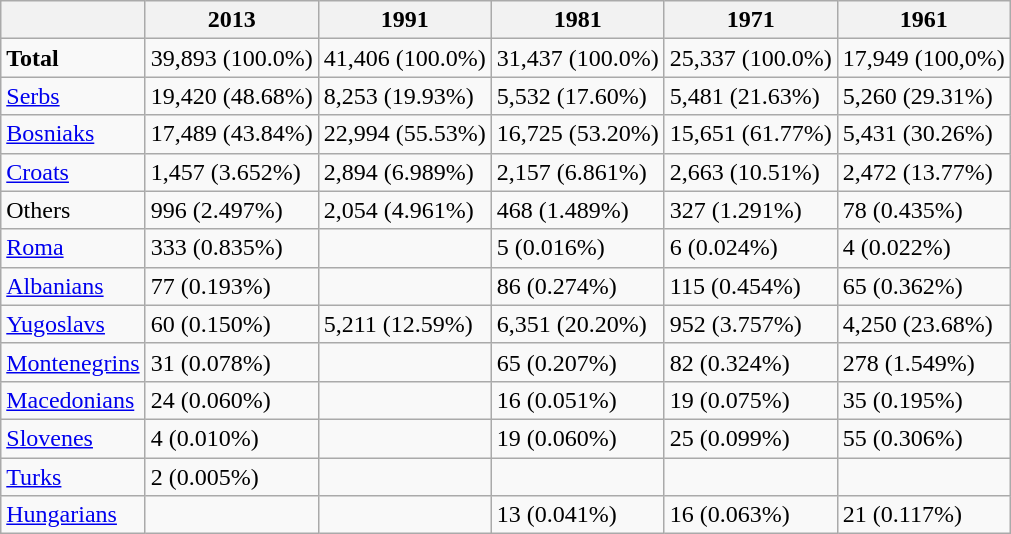<table class="wikitable">
<tr>
<th></th>
<th>2013</th>
<th>1991</th>
<th>1981</th>
<th>1971</th>
<th>1961</th>
</tr>
<tr>
<td><strong>Total</strong></td>
<td>39,893 (100.0%)</td>
<td>41,406 (100.0%)</td>
<td>31,437 (100.0%)</td>
<td>25,337 (100.0%)</td>
<td>17,949 (100,0%)</td>
</tr>
<tr>
<td><a href='#'>Serbs</a></td>
<td>19,420 (48.68%)</td>
<td>8,253 (19.93%)</td>
<td>5,532 (17.60%)</td>
<td>5,481 (21.63%)</td>
<td>5,260 (29.31%)</td>
</tr>
<tr>
<td><a href='#'>Bosniaks</a></td>
<td>17,489 (43.84%)</td>
<td>22,994 (55.53%)</td>
<td>16,725 (53.20%)</td>
<td>15,651 (61.77%)</td>
<td>5,431 (30.26%)</td>
</tr>
<tr>
<td><a href='#'>Croats</a></td>
<td>1,457 (3.652%)</td>
<td>2,894 (6.989%)</td>
<td>2,157 (6.861%)</td>
<td>2,663 (10.51%)</td>
<td>2,472 (13.77%)</td>
</tr>
<tr>
<td>Others</td>
<td>996 (2.497%)</td>
<td>2,054 (4.961%)</td>
<td>468 (1.489%)</td>
<td>327 (1.291%)</td>
<td>78 (0.435%)</td>
</tr>
<tr>
<td><a href='#'>Roma</a></td>
<td>333 (0.835%)</td>
<td></td>
<td>5 (0.016%)</td>
<td>6 (0.024%)</td>
<td>4 (0.022%)</td>
</tr>
<tr>
<td><a href='#'>Albanians</a></td>
<td>77 (0.193%)</td>
<td></td>
<td>86 (0.274%)</td>
<td>115 (0.454%)</td>
<td>65 (0.362%)</td>
</tr>
<tr>
<td><a href='#'>Yugoslavs</a></td>
<td>60 (0.150%)</td>
<td>5,211 (12.59%)</td>
<td>6,351 (20.20%)</td>
<td>952 (3.757%)</td>
<td>4,250 (23.68%)</td>
</tr>
<tr>
<td><a href='#'>Montenegrins</a></td>
<td>31 (0.078%)</td>
<td></td>
<td>65 (0.207%)</td>
<td>82 (0.324%)</td>
<td>278 (1.549%)</td>
</tr>
<tr>
<td><a href='#'>Macedonians</a></td>
<td>24 (0.060%)</td>
<td></td>
<td>16 (0.051%)</td>
<td>19 (0.075%)</td>
<td>35 (0.195%)</td>
</tr>
<tr>
<td><a href='#'>Slovenes</a></td>
<td>4 (0.010%)</td>
<td></td>
<td>19 (0.060%)</td>
<td>25 (0.099%)</td>
<td>55 (0.306%)</td>
</tr>
<tr>
<td><a href='#'>Turks</a></td>
<td>2 (0.005%)</td>
<td></td>
<td></td>
<td></td>
<td></td>
</tr>
<tr>
<td><a href='#'>Hungarians</a></td>
<td></td>
<td></td>
<td>13 (0.041%)</td>
<td>16 (0.063%)</td>
<td>21 (0.117%)</td>
</tr>
</table>
